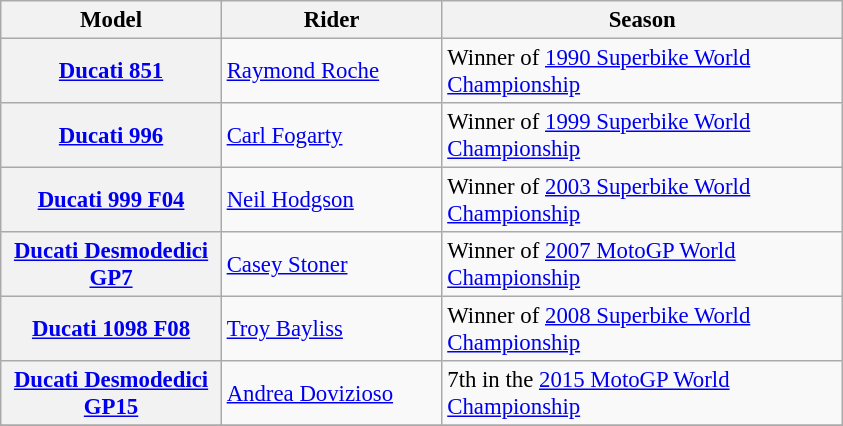<table class="sortable wikitable plainrowheaders" style="font-size:95%;">
<tr>
<th scope="col" width=140>Model</th>
<th scope="col" width=140>Rider</th>
<th scope="col" width=260>Season</th>
</tr>
<tr>
<th scope=row><a href='#'>Ducati 851</a></th>
<td> <a href='#'>Raymond Roche</a></td>
<td>Winner of <a href='#'>1990 Superbike World Championship</a></td>
</tr>
<tr>
<th scope=row><a href='#'>Ducati 996</a></th>
<td> <a href='#'>Carl Fogarty</a></td>
<td>Winner of <a href='#'>1999 Superbike World Championship</a></td>
</tr>
<tr>
<th scope=row><a href='#'>Ducati 999 F04</a></th>
<td> <a href='#'>Neil Hodgson</a></td>
<td>Winner of <a href='#'>2003 Superbike World Championship</a></td>
</tr>
<tr>
<th scope=row><a href='#'>Ducati Desmodedici GP7</a></th>
<td> <a href='#'>Casey Stoner</a></td>
<td>Winner of <a href='#'>2007 MotoGP World Championship</a></td>
</tr>
<tr>
<th scope=row><a href='#'>Ducati 1098 F08</a></th>
<td> <a href='#'>Troy Bayliss</a></td>
<td>Winner of <a href='#'>2008 Superbike World Championship</a></td>
</tr>
<tr>
<th scope=row><a href='#'>Ducati Desmodedici GP15</a></th>
<td> <a href='#'>Andrea Dovizioso</a></td>
<td>7th in the <a href='#'>2015 MotoGP World Championship</a></td>
</tr>
<tr>
</tr>
</table>
